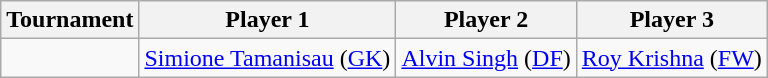<table class="wikitable">
<tr>
<th>Tournament</th>
<th>Player 1</th>
<th>Player 2</th>
<th>Player 3</th>
</tr>
<tr>
<td></td>
<td><a href='#'>Simione Tamanisau</a> (<a href='#'>GK</a>)</td>
<td><a href='#'>Alvin Singh</a> (<a href='#'>DF</a>)</td>
<td><a href='#'>Roy Krishna</a> (<a href='#'>FW</a>)</td>
</tr>
</table>
